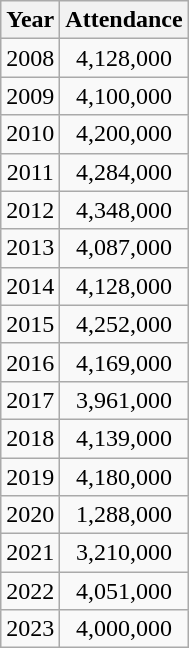<table class="wikitable sortable" style="text-align:center">
<tr>
<th>Year</th>
<th>Attendance</th>
</tr>
<tr>
<td>2008</td>
<td>4,128,000</td>
</tr>
<tr>
<td>2009</td>
<td>4,100,000</td>
</tr>
<tr>
<td>2010</td>
<td>4,200,000</td>
</tr>
<tr>
<td>2011</td>
<td>4,284,000</td>
</tr>
<tr>
<td>2012</td>
<td>4,348,000</td>
</tr>
<tr>
<td>2013</td>
<td>4,087,000</td>
</tr>
<tr>
<td>2014</td>
<td>4,128,000</td>
</tr>
<tr>
<td>2015</td>
<td>4,252,000</td>
</tr>
<tr>
<td>2016</td>
<td>4,169,000</td>
</tr>
<tr>
<td>2017</td>
<td>3,961,000</td>
</tr>
<tr>
<td>2018</td>
<td>4,139,000</td>
</tr>
<tr>
<td>2019</td>
<td>4,180,000</td>
</tr>
<tr>
<td>2020</td>
<td>1,288,000</td>
</tr>
<tr>
<td>2021</td>
<td>3,210,000</td>
</tr>
<tr>
<td>2022</td>
<td>4,051,000</td>
</tr>
<tr>
<td>2023</td>
<td>4,000,000</td>
</tr>
</table>
